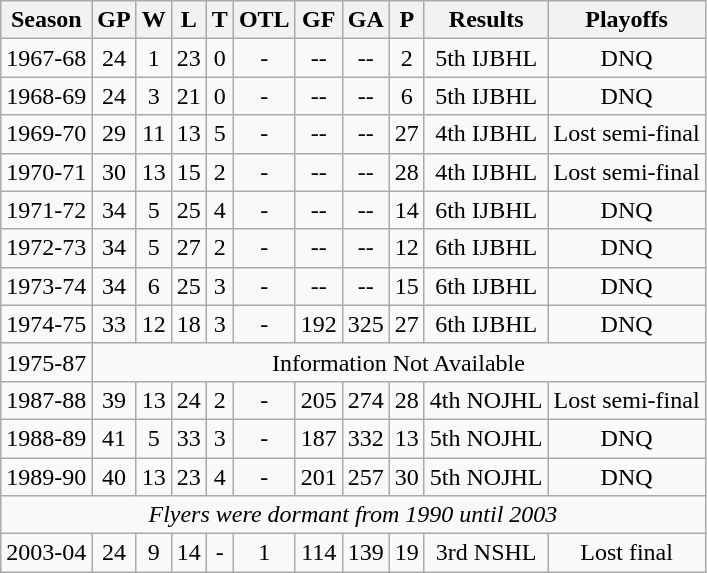<table class="wikitable">
<tr>
<th>Season</th>
<th>GP</th>
<th>W</th>
<th>L</th>
<th>T</th>
<th>OTL</th>
<th>GF</th>
<th>GA</th>
<th>P</th>
<th>Results</th>
<th>Playoffs</th>
</tr>
<tr align="center">
<td>1967-68</td>
<td>24</td>
<td>1</td>
<td>23</td>
<td>0</td>
<td>-</td>
<td>--</td>
<td>--</td>
<td>2</td>
<td>5th IJBHL</td>
<td>DNQ</td>
</tr>
<tr align="center">
<td>1968-69</td>
<td>24</td>
<td>3</td>
<td>21</td>
<td>0</td>
<td>-</td>
<td>--</td>
<td>--</td>
<td>6</td>
<td>5th IJBHL</td>
<td>DNQ</td>
</tr>
<tr align="center">
<td>1969-70</td>
<td>29</td>
<td>11</td>
<td>13</td>
<td>5</td>
<td>-</td>
<td>--</td>
<td>--</td>
<td>27</td>
<td>4th IJBHL</td>
<td>Lost semi-final</td>
</tr>
<tr align="center">
<td>1970-71</td>
<td>30</td>
<td>13</td>
<td>15</td>
<td>2</td>
<td>-</td>
<td>--</td>
<td>--</td>
<td>28</td>
<td>4th IJBHL</td>
<td>Lost semi-final</td>
</tr>
<tr align="center">
<td>1971-72</td>
<td>34</td>
<td>5</td>
<td>25</td>
<td>4</td>
<td>-</td>
<td>--</td>
<td>--</td>
<td>14</td>
<td>6th IJBHL</td>
<td>DNQ</td>
</tr>
<tr align="center">
<td>1972-73</td>
<td>34</td>
<td>5</td>
<td>27</td>
<td>2</td>
<td>-</td>
<td>--</td>
<td>--</td>
<td>12</td>
<td>6th IJBHL</td>
<td>DNQ</td>
</tr>
<tr align="center">
<td>1973-74</td>
<td>34</td>
<td>6</td>
<td>25</td>
<td>3</td>
<td>-</td>
<td>--</td>
<td>--</td>
<td>15</td>
<td>6th IJBHL</td>
<td>DNQ</td>
</tr>
<tr align="center">
<td>1974-75</td>
<td>33</td>
<td>12</td>
<td>18</td>
<td>3</td>
<td>-</td>
<td>192</td>
<td>325</td>
<td>27</td>
<td>6th IJBHL</td>
<td>DNQ</td>
</tr>
<tr align="center">
<td>1975-87</td>
<td colspan="11">Information Not Available</td>
</tr>
<tr align="center">
<td>1987-88</td>
<td>39</td>
<td>13</td>
<td>24</td>
<td>2</td>
<td>-</td>
<td>205</td>
<td>274</td>
<td>28</td>
<td>4th NOJHL</td>
<td>Lost semi-final</td>
</tr>
<tr align="center">
<td>1988-89</td>
<td>41</td>
<td>5</td>
<td>33</td>
<td>3</td>
<td>-</td>
<td>187</td>
<td>332</td>
<td>13</td>
<td>5th NOJHL</td>
<td>DNQ</td>
</tr>
<tr align="center">
<td>1989-90</td>
<td>40</td>
<td>13</td>
<td>23</td>
<td>4</td>
<td>-</td>
<td>201</td>
<td>257</td>
<td>30</td>
<td>5th NOJHL</td>
<td>DNQ</td>
</tr>
<tr align="center">
<td colspan="11"><em>Flyers were dormant from 1990 until 2003</em></td>
</tr>
<tr align="center">
<td>2003-04</td>
<td>24</td>
<td>9</td>
<td>14</td>
<td>-</td>
<td>1</td>
<td>114</td>
<td>139</td>
<td>19</td>
<td>3rd NSHL</td>
<td>Lost final</td>
</tr>
</table>
